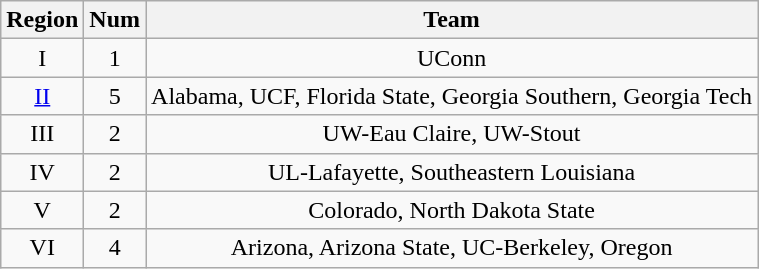<table class="wikitable sortable" style="text-align:center">
<tr>
<th>Region</th>
<th>Num</th>
<th>Team</th>
</tr>
<tr>
<td>I</td>
<td>1</td>
<td>UConn</td>
</tr>
<tr>
<td><a href='#'>II</a></td>
<td>5</td>
<td>Alabama, UCF, Florida State, Georgia Southern, Georgia Tech</td>
</tr>
<tr>
<td>III</td>
<td>2</td>
<td>UW-Eau Claire, UW-Stout</td>
</tr>
<tr>
<td>IV</td>
<td>2</td>
<td>UL-Lafayette, Southeastern Louisiana</td>
</tr>
<tr>
<td>V</td>
<td>2</td>
<td>Colorado, North Dakota State</td>
</tr>
<tr>
<td>VI</td>
<td>4</td>
<td>Arizona, Arizona State, UC-Berkeley, Oregon</td>
</tr>
</table>
